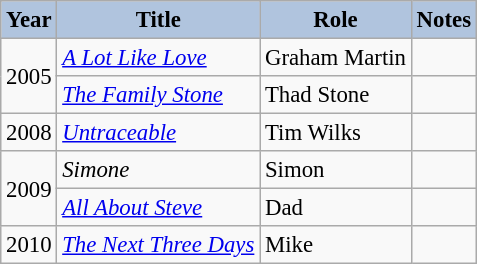<table class="wikitable" style="font-size:95%;">
<tr>
<th style="background:#B0C4DE;">Year</th>
<th style="background:#B0C4DE;">Title</th>
<th style="background:#B0C4DE;">Role</th>
<th style="background:#B0C4DE;">Notes</th>
</tr>
<tr>
<td rowspan="2">2005</td>
<td><em><a href='#'>A Lot Like Love</a></em></td>
<td>Graham Martin</td>
<td></td>
</tr>
<tr>
<td><em><a href='#'>The Family Stone</a></em></td>
<td>Thad Stone</td>
<td></td>
</tr>
<tr>
<td>2008</td>
<td><em><a href='#'>Untraceable</a></em></td>
<td>Tim Wilks</td>
<td></td>
</tr>
<tr>
<td rowspan="2">2009</td>
<td><em>Simone</em></td>
<td>Simon</td>
<td></td>
</tr>
<tr>
<td><em><a href='#'>All About Steve</a></em></td>
<td>Dad</td>
<td></td>
</tr>
<tr>
<td>2010</td>
<td><em><a href='#'>The Next Three Days</a></em></td>
<td>Mike</td>
<td></td>
</tr>
</table>
